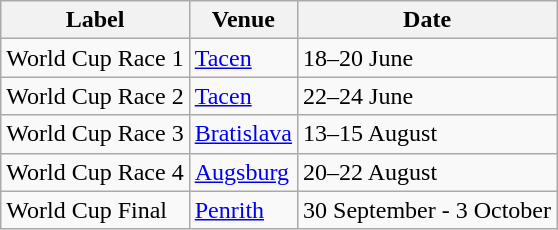<table class="wikitable">
<tr>
<th>Label</th>
<th>Venue</th>
<th>Date</th>
</tr>
<tr align=left>
<td>World Cup Race 1</td>
<td align=left> <a href='#'>Tacen</a></td>
<td align=left>18–20 June</td>
</tr>
<tr align=left>
<td>World Cup Race 2</td>
<td align=left> <a href='#'>Tacen</a></td>
<td align=left>22–24 June</td>
</tr>
<tr align=left>
<td>World Cup Race 3</td>
<td align=left> <a href='#'>Bratislava</a></td>
<td align=left>13–15 August</td>
</tr>
<tr align=left>
<td>World Cup Race 4</td>
<td align=left> <a href='#'>Augsburg</a></td>
<td align=left>20–22 August</td>
</tr>
<tr align=left>
<td>World Cup Final</td>
<td align=left> <a href='#'>Penrith</a></td>
<td align=left>30 September - 3 October</td>
</tr>
</table>
